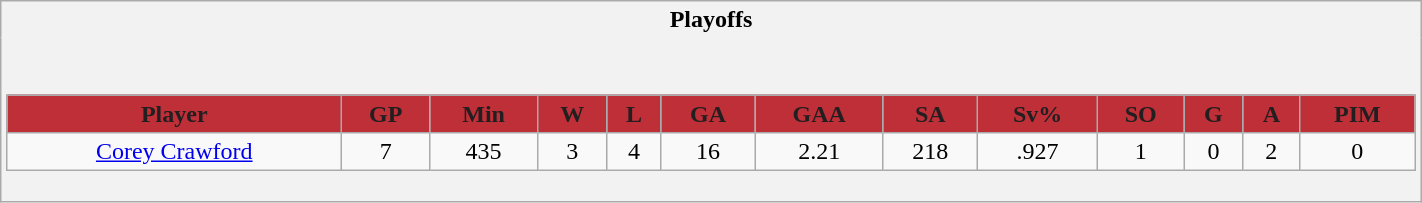<table class="wikitable" style="border: 1px solid #aaa;" width="75%">
<tr>
<th style="border: 0;">Playoffs</th>
</tr>
<tr>
<td style="background: #f2f2f2; border: 0; text-align: center;"><br><table class="wikitable" width="100%">
<tr>
<th style="background:#BF2F38; color:#231F20;">Player</th>
<th style="background:#BF2F38; color:#231F20;">GP</th>
<th style="background:#BF2F38; color:#231F20;">Min</th>
<th style="background:#BF2F38; color:#231F20;">W</th>
<th style="background:#BF2F38; color:#231F20;">L</th>
<th style="background:#BF2F38; color:#231F20;">GA</th>
<th style="background:#BF2F38; color:#231F20;">GAA</th>
<th style="background:#BF2F38; color:#231F20;">SA</th>
<th style="background:#BF2F38; color:#231F20;">Sv%</th>
<th style="background:#BF2F38; color:#231F20;">SO</th>
<th style="background:#BF2F38; color:#231F20;">G</th>
<th style="background:#BF2F38; color:#231F20;">A</th>
<th style="background:#BF2F38; color:#231F20;">PIM</th>
</tr>
<tr>
<td><a href='#'>Corey Crawford</a></td>
<td>7</td>
<td>435</td>
<td>3</td>
<td>4</td>
<td>16</td>
<td>2.21</td>
<td>218</td>
<td>.927</td>
<td>1</td>
<td>0</td>
<td>2</td>
<td>0</td>
</tr>
</table>
</td>
</tr>
</table>
